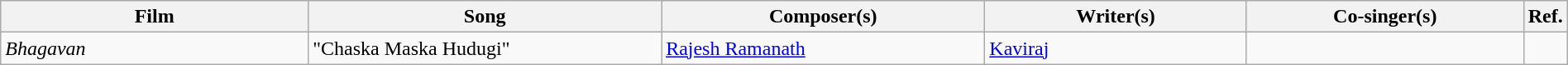<table class="wikitable plainrowheaders" width="100%" textcolor:#000;">
<tr>
<th scope="col" width=20%><strong>Film</strong></th>
<th scope="col" width=23%><strong>Song</strong></th>
<th scope="col" width=21%><strong>Composer(s)</strong></th>
<th scope="col" width=17%><strong>Writer(s)</strong></th>
<th scope="col" width=18%><strong>Co-singer(s)</strong></th>
<th scope="col" width=1%><strong>Ref.</strong></th>
</tr>
<tr>
<td><em>Bhagavan</em></td>
<td>"Chaska Maska Hudugi"</td>
<td><a href='#'>Rajesh Ramanath</a></td>
<td><a href='#'>Kaviraj</a></td>
<td></td>
<td></td>
</tr>
</table>
